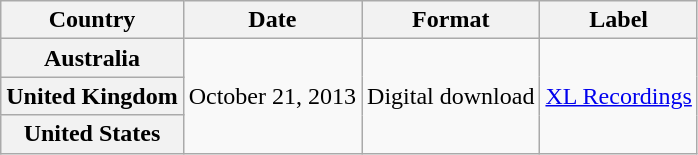<table class="wikitable plainrowheaders">
<tr>
<th scope="col">Country</th>
<th scope="col">Date</th>
<th scope="col">Format</th>
<th scope="col">Label</th>
</tr>
<tr>
<th scope="row">Australia</th>
<td rowspan="3">October 21, 2013</td>
<td rowspan="3">Digital download</td>
<td rowspan="3"><a href='#'>XL Recordings</a></td>
</tr>
<tr>
<th scope="row">United Kingdom</th>
</tr>
<tr>
<th scope="row">United States</th>
</tr>
</table>
